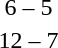<table style="text-align:center">
<tr>
<th width=200></th>
<th width=100></th>
<th width=200></th>
</tr>
<tr>
<td align=right><strong></strong></td>
<td>6 – 5</td>
<td align=left></td>
</tr>
<tr>
<td align=right><strong></strong></td>
<td>12 – 7</td>
<td align=left></td>
</tr>
</table>
